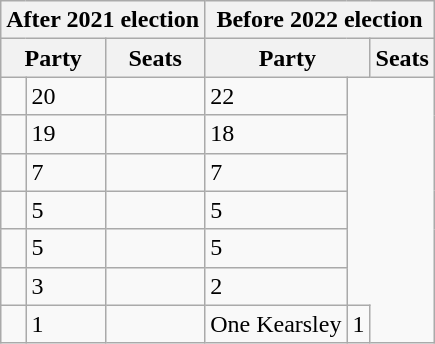<table class="wikitable">
<tr>
<th colspan="3">After 2021 election</th>
<th colspan="3">Before 2022 election</th>
</tr>
<tr>
<th colspan="2">Party</th>
<th>Seats</th>
<th colspan="2">Party</th>
<th>Seats</th>
</tr>
<tr>
<td></td>
<td>20</td>
<td></td>
<td>22</td>
</tr>
<tr>
<td></td>
<td>19</td>
<td></td>
<td>18</td>
</tr>
<tr>
<td></td>
<td>7</td>
<td></td>
<td>7</td>
</tr>
<tr>
<td></td>
<td>5</td>
<td></td>
<td>5</td>
</tr>
<tr>
<td></td>
<td>5</td>
<td></td>
<td>5</td>
</tr>
<tr>
<td></td>
<td>3</td>
<td></td>
<td>2</td>
</tr>
<tr>
<td></td>
<td>1</td>
<td></td>
<td>One Kearsley</td>
<td>1</td>
</tr>
</table>
